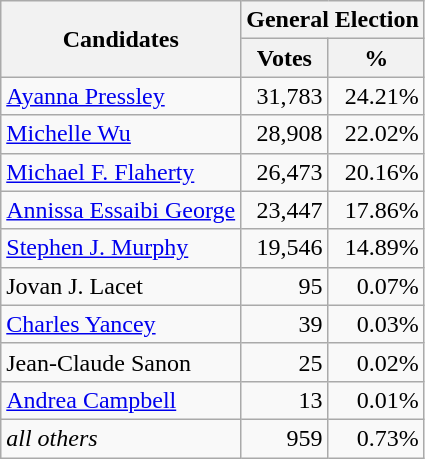<table class=wikitable>
<tr>
<th colspan=1 rowspan=2><strong>Candidates</strong></th>
<th colspan=2><strong>General Election</strong></th>
</tr>
<tr>
<th>Votes</th>
<th>%</th>
</tr>
<tr>
<td><a href='#'>Ayanna Pressley</a></td>
<td align="right">31,783</td>
<td align="right">24.21%</td>
</tr>
<tr>
<td><a href='#'>Michelle Wu</a></td>
<td align="right">28,908</td>
<td align="right">22.02%</td>
</tr>
<tr>
<td><a href='#'>Michael F. Flaherty</a></td>
<td align="right">26,473</td>
<td align="right">20.16%</td>
</tr>
<tr>
<td><a href='#'>Annissa Essaibi George</a></td>
<td align="right">23,447</td>
<td align="right">17.86%</td>
</tr>
<tr>
<td><a href='#'>Stephen J. Murphy</a></td>
<td align="right">19,546</td>
<td align="right">14.89%</td>
</tr>
<tr>
<td>Jovan J. Lacet</td>
<td align="right">95</td>
<td align="right">0.07%</td>
</tr>
<tr>
<td><a href='#'>Charles Yancey</a></td>
<td align="right">39</td>
<td align="right">0.03%</td>
</tr>
<tr>
<td>Jean-Claude Sanon</td>
<td align="right">25</td>
<td align="right">0.02%</td>
</tr>
<tr>
<td><a href='#'>Andrea Campbell</a></td>
<td align="right">13</td>
<td align="right">0.01%</td>
</tr>
<tr>
<td><em>all others</em></td>
<td align="right">959</td>
<td align="right">0.73%</td>
</tr>
</table>
